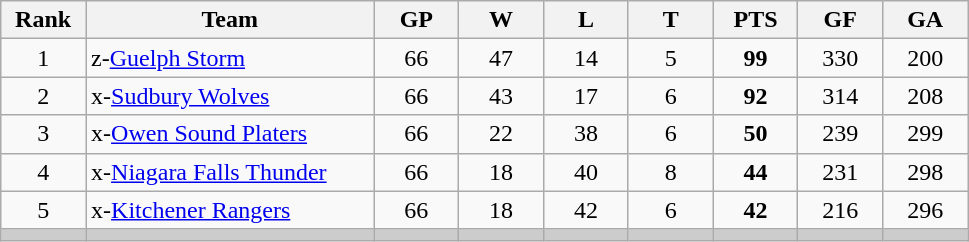<table class="wikitable sortable" style="text-align:center">
<tr>
<th width="7.5%">Rank</th>
<th width="25.5%">Team</th>
<th width="7.5%">GP</th>
<th width="7.5%">W</th>
<th width="7.5%">L</th>
<th width="7.5%">T</th>
<th width="7.5%">PTS</th>
<th width="7.5%">GF</th>
<th width="7.5%">GA</th>
</tr>
<tr>
<td>1</td>
<td align=left>z-<a href='#'>Guelph Storm</a></td>
<td>66</td>
<td>47</td>
<td>14</td>
<td>5</td>
<td><strong>99</strong></td>
<td>330</td>
<td>200</td>
</tr>
<tr>
<td>2</td>
<td align=left>x-<a href='#'>Sudbury Wolves</a></td>
<td>66</td>
<td>43</td>
<td>17</td>
<td>6</td>
<td><strong>92</strong></td>
<td>314</td>
<td>208</td>
</tr>
<tr>
<td>3</td>
<td align=left>x-<a href='#'>Owen Sound Platers</a></td>
<td>66</td>
<td>22</td>
<td>38</td>
<td>6</td>
<td><strong>50</strong></td>
<td>239</td>
<td>299</td>
</tr>
<tr>
<td>4</td>
<td align=left>x-<a href='#'>Niagara Falls Thunder</a></td>
<td>66</td>
<td>18</td>
<td>40</td>
<td>8</td>
<td><strong>44</strong></td>
<td>231</td>
<td>298</td>
</tr>
<tr>
<td>5</td>
<td align=left>x-<a href='#'>Kitchener Rangers</a></td>
<td>66</td>
<td>18</td>
<td>42</td>
<td>6</td>
<td><strong>42</strong></td>
<td>216</td>
<td>296</td>
</tr>
<tr style="background-color:#cccccc;">
<td></td>
<td></td>
<td></td>
<td></td>
<td></td>
<td></td>
<td></td>
<td></td>
<td></td>
</tr>
</table>
